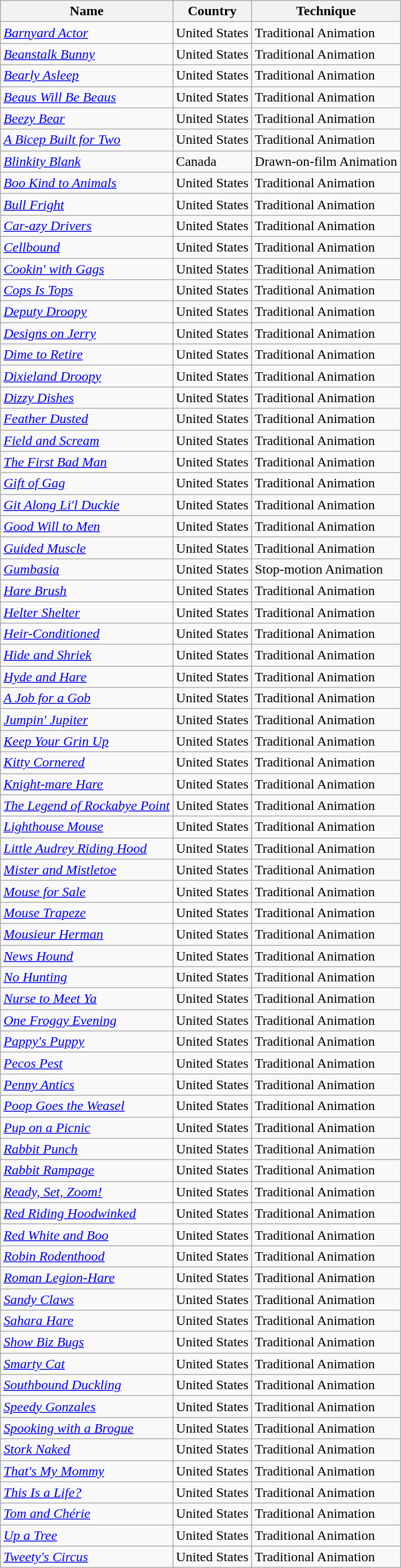<table class="wikitable sortable">
<tr>
<th>Name</th>
<th>Country</th>
<th>Technique</th>
</tr>
<tr>
<td><em><a href='#'>Barnyard Actor</a></em></td>
<td>United States</td>
<td>Traditional Animation</td>
</tr>
<tr>
<td><em><a href='#'>Beanstalk Bunny</a></em></td>
<td>United States</td>
<td>Traditional Animation</td>
</tr>
<tr>
<td><em><a href='#'>Bearly Asleep</a></em></td>
<td>United States</td>
<td>Traditional Animation</td>
</tr>
<tr>
<td><em><a href='#'>Beaus Will Be Beaus</a></em></td>
<td>United States</td>
<td>Traditional Animation</td>
</tr>
<tr>
<td><em><a href='#'>Beezy Bear</a></em></td>
<td>United States</td>
<td>Traditional Animation</td>
</tr>
<tr>
<td><em><a href='#'>A Bicep Built for Two</a></em></td>
<td>United States</td>
<td>Traditional Animation</td>
</tr>
<tr>
<td><em><a href='#'>Blinkity Blank</a></em></td>
<td>Canada</td>
<td>Drawn-on-film Animation</td>
</tr>
<tr>
<td><em><a href='#'>Boo Kind to Animals</a></em></td>
<td>United States</td>
<td>Traditional Animation</td>
</tr>
<tr>
<td><em><a href='#'>Bull Fright</a></em></td>
<td>United States</td>
<td>Traditional Animation</td>
</tr>
<tr>
<td><em><a href='#'>Car-azy Drivers</a></em></td>
<td>United States</td>
<td>Traditional Animation</td>
</tr>
<tr>
<td><em><a href='#'>Cellbound</a></em></td>
<td>United States</td>
<td>Traditional Animation</td>
</tr>
<tr>
<td><em><a href='#'>Cookin' with Gags</a></em></td>
<td>United States</td>
<td>Traditional Animation</td>
</tr>
<tr>
<td><em><a href='#'>Cops Is Tops</a></em></td>
<td>United States</td>
<td>Traditional Animation</td>
</tr>
<tr>
<td><em><a href='#'>Deputy Droopy</a></em></td>
<td>United States</td>
<td>Traditional Animation</td>
</tr>
<tr>
<td><em><a href='#'>Designs on Jerry</a></em></td>
<td>United States</td>
<td>Traditional Animation</td>
</tr>
<tr>
<td><em><a href='#'>Dime to Retire</a></em></td>
<td>United States</td>
<td>Traditional Animation</td>
</tr>
<tr>
<td><em><a href='#'>Dixieland Droopy</a></em></td>
<td>United States</td>
<td>Traditional Animation</td>
</tr>
<tr>
<td><em><a href='#'>Dizzy Dishes</a></em></td>
<td>United States</td>
<td>Traditional Animation</td>
</tr>
<tr>
<td><em><a href='#'>Feather Dusted</a></em></td>
<td>United States</td>
<td>Traditional Animation</td>
</tr>
<tr>
<td><em><a href='#'>Field and Scream</a></em></td>
<td>United States</td>
<td>Traditional Animation</td>
</tr>
<tr>
<td><em><a href='#'>The First Bad Man</a></em></td>
<td>United States</td>
<td>Traditional Animation</td>
</tr>
<tr>
<td><em><a href='#'>Gift of Gag</a></em></td>
<td>United States</td>
<td>Traditional Animation</td>
</tr>
<tr>
<td><em><a href='#'>Git Along Li'l Duckie</a></em></td>
<td>United States</td>
<td>Traditional Animation</td>
</tr>
<tr>
<td><em><a href='#'>Good Will to Men</a></em></td>
<td>United States</td>
<td>Traditional Animation</td>
</tr>
<tr>
<td><em><a href='#'>Guided Muscle</a></em></td>
<td>United States</td>
<td>Traditional Animation</td>
</tr>
<tr>
<td><em><a href='#'>Gumbasia</a></em></td>
<td>United States</td>
<td>Stop-motion Animation</td>
</tr>
<tr>
<td><em><a href='#'>Hare Brush</a></em></td>
<td>United States</td>
<td>Traditional Animation</td>
</tr>
<tr>
<td><em><a href='#'>Helter Shelter</a></em></td>
<td>United States</td>
<td>Traditional Animation</td>
</tr>
<tr>
<td><em><a href='#'>Heir-Conditioned</a></em></td>
<td>United States</td>
<td>Traditional Animation</td>
</tr>
<tr>
<td><em><a href='#'>Hide and Shriek</a></em></td>
<td>United States</td>
<td>Traditional Animation</td>
</tr>
<tr>
<td><em><a href='#'>Hyde and Hare</a></em></td>
<td>United States</td>
<td>Traditional Animation</td>
</tr>
<tr>
<td><em><a href='#'>A Job for a Gob</a></em></td>
<td>United States</td>
<td>Traditional Animation</td>
</tr>
<tr>
<td><em><a href='#'>Jumpin' Jupiter</a></em></td>
<td>United States</td>
<td>Traditional Animation</td>
</tr>
<tr>
<td><em><a href='#'>Keep Your Grin Up</a></em></td>
<td>United States</td>
<td>Traditional Animation</td>
</tr>
<tr>
<td><em><a href='#'>Kitty Cornered</a></em></td>
<td>United States</td>
<td>Traditional Animation</td>
</tr>
<tr>
<td><em><a href='#'>Knight-mare Hare</a></em></td>
<td>United States</td>
<td>Traditional Animation</td>
</tr>
<tr>
<td><em><a href='#'>The Legend of Rockabye Point</a></em></td>
<td>United States</td>
<td>Traditional Animation</td>
</tr>
<tr>
<td><em><a href='#'>Lighthouse Mouse</a></em></td>
<td>United States</td>
<td>Traditional Animation</td>
</tr>
<tr>
<td><em><a href='#'>Little Audrey Riding Hood</a></em></td>
<td>United States</td>
<td>Traditional Animation</td>
</tr>
<tr>
<td><em><a href='#'>Mister and Mistletoe</a></em></td>
<td>United States</td>
<td>Traditional Animation</td>
</tr>
<tr>
<td><em><a href='#'>Mouse for Sale</a></em></td>
<td>United States</td>
<td>Traditional Animation</td>
</tr>
<tr>
<td><em><a href='#'>Mouse Trapeze</a></em></td>
<td>United States</td>
<td>Traditional Animation</td>
</tr>
<tr>
<td><em><a href='#'>Mousieur Herman</a></em></td>
<td>United States</td>
<td>Traditional Animation</td>
</tr>
<tr>
<td><em><a href='#'>News Hound</a></em></td>
<td>United States</td>
<td>Traditional Animation</td>
</tr>
<tr>
<td><em><a href='#'>No Hunting</a></em></td>
<td>United States</td>
<td>Traditional Animation</td>
</tr>
<tr>
<td><em><a href='#'>Nurse to Meet Ya</a></em></td>
<td>United States</td>
<td>Traditional Animation</td>
</tr>
<tr>
<td><em><a href='#'>One Froggy Evening</a></em></td>
<td>United States</td>
<td>Traditional Animation</td>
</tr>
<tr>
<td><em><a href='#'>Pappy's Puppy</a></em></td>
<td>United States</td>
<td>Traditional Animation</td>
</tr>
<tr>
<td><em><a href='#'>Pecos Pest</a></em></td>
<td>United States</td>
<td>Traditional Animation</td>
</tr>
<tr>
<td><em><a href='#'>Penny Antics</a></em></td>
<td>United States</td>
<td>Traditional Animation</td>
</tr>
<tr>
<td><em><a href='#'>Poop Goes the Weasel</a></em></td>
<td>United States</td>
<td>Traditional Animation</td>
</tr>
<tr>
<td><em><a href='#'>Pup on a Picnic</a></em></td>
<td>United States</td>
<td>Traditional Animation</td>
</tr>
<tr>
<td><em><a href='#'>Rabbit Punch</a></em></td>
<td>United States</td>
<td>Traditional Animation</td>
</tr>
<tr>
<td><em><a href='#'>Rabbit Rampage</a></em></td>
<td>United States</td>
<td>Traditional Animation</td>
</tr>
<tr>
<td><em><a href='#'>Ready, Set, Zoom!</a></em></td>
<td>United States</td>
<td>Traditional Animation</td>
</tr>
<tr>
<td><em><a href='#'>Red Riding Hoodwinked</a></em></td>
<td>United States</td>
<td>Traditional Animation</td>
</tr>
<tr>
<td><em><a href='#'>Red White and Boo</a></em></td>
<td>United States</td>
<td>Traditional Animation</td>
</tr>
<tr>
<td><em><a href='#'>Robin Rodenthood</a></em></td>
<td>United States</td>
<td>Traditional Animation</td>
</tr>
<tr>
<td><em><a href='#'>Roman Legion-Hare</a></em></td>
<td>United States</td>
<td>Traditional Animation</td>
</tr>
<tr>
<td><em><a href='#'>Sandy Claws</a></em></td>
<td>United States</td>
<td>Traditional Animation</td>
</tr>
<tr>
<td><em><a href='#'>Sahara Hare</a></em></td>
<td>United States</td>
<td>Traditional Animation</td>
</tr>
<tr>
<td><em><a href='#'>Show Biz Bugs</a></em></td>
<td>United States</td>
<td>Traditional Animation</td>
</tr>
<tr>
<td><em><a href='#'>Smarty Cat</a></em></td>
<td>United States</td>
<td>Traditional Animation</td>
</tr>
<tr>
<td><em><a href='#'>Southbound Duckling</a></em></td>
<td>United States</td>
<td>Traditional Animation</td>
</tr>
<tr>
<td><em><a href='#'>Speedy Gonzales</a></em></td>
<td>United States</td>
<td>Traditional Animation</td>
</tr>
<tr>
<td><em><a href='#'>Spooking with a Brogue</a></em></td>
<td>United States</td>
<td>Traditional Animation</td>
</tr>
<tr>
<td><em><a href='#'>Stork Naked</a></em></td>
<td>United States</td>
<td>Traditional Animation</td>
</tr>
<tr>
<td><em><a href='#'>That's My Mommy</a></em></td>
<td>United States</td>
<td>Traditional Animation</td>
</tr>
<tr>
<td><em><a href='#'>This Is a Life?</a></em></td>
<td>United States</td>
<td>Traditional Animation</td>
</tr>
<tr>
<td><em><a href='#'>Tom and Chérie</a></em></td>
<td>United States</td>
<td>Traditional Animation</td>
</tr>
<tr>
<td><em><a href='#'>Up a Tree</a></em></td>
<td>United States</td>
<td>Traditional Animation</td>
</tr>
<tr>
<td><em><a href='#'>Tweety's Circus</a></em></td>
<td>United States</td>
<td>Traditional Animation</td>
</tr>
</table>
